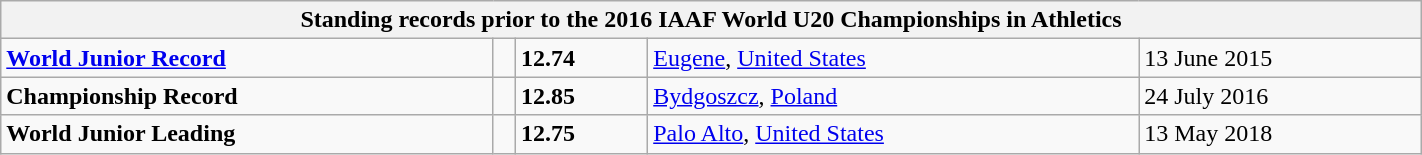<table class="wikitable" width=75%>
<tr>
<th colspan="5">Standing records prior to the 2016 IAAF World U20 Championships in Athletics</th>
</tr>
<tr>
<td><strong><a href='#'>World Junior Record</a></strong></td>
<td></td>
<td><strong>12.74</strong></td>
<td><a href='#'>Eugene</a>, <a href='#'>United States</a></td>
<td>13 June 2015</td>
</tr>
<tr>
<td><strong>Championship Record</strong></td>
<td></td>
<td><strong>12.85</strong></td>
<td><a href='#'>Bydgoszcz</a>, <a href='#'>Poland</a></td>
<td>24 July 2016</td>
</tr>
<tr>
<td><strong>World Junior Leading</strong></td>
<td></td>
<td><strong>12.75</strong></td>
<td><a href='#'>Palo Alto</a>, <a href='#'>United States</a></td>
<td>13 May 2018</td>
</tr>
</table>
